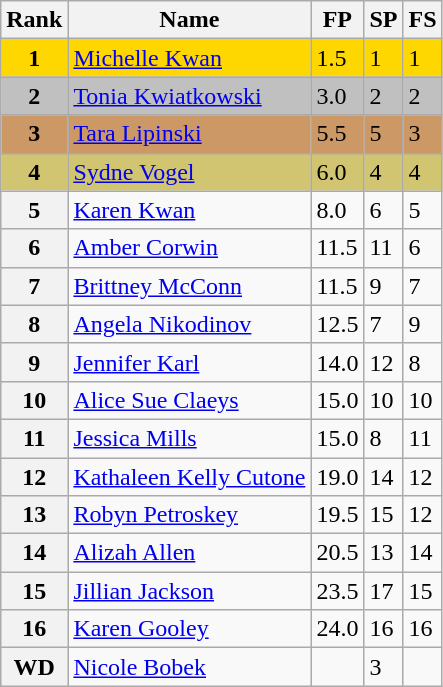<table class="wikitable sortable">
<tr>
<th>Rank</th>
<th>Name</th>
<th>FP</th>
<th>SP</th>
<th>FS</th>
</tr>
<tr bgcolor="gold">
<td align="center"><strong>1</strong></td>
<td><a href='#'>Michelle Kwan</a></td>
<td>1.5</td>
<td>1</td>
<td>1</td>
</tr>
<tr bgcolor="silver">
<td align="center"><strong>2</strong></td>
<td><a href='#'>Tonia Kwiatkowski</a></td>
<td>3.0</td>
<td>2</td>
<td>2</td>
</tr>
<tr bgcolor="cc9966">
<td align="center"><strong>3</strong></td>
<td><a href='#'>Tara Lipinski</a></td>
<td>5.5</td>
<td>5</td>
<td>3</td>
</tr>
<tr bgcolor="#d1c571">
<td align="center"><strong>4</strong></td>
<td><a href='#'>Sydne Vogel</a></td>
<td>6.0</td>
<td>4</td>
<td>4</td>
</tr>
<tr>
<th>5</th>
<td><a href='#'>Karen Kwan</a></td>
<td>8.0</td>
<td>6</td>
<td>5</td>
</tr>
<tr>
<th>6</th>
<td><a href='#'>Amber Corwin</a></td>
<td>11.5</td>
<td>11</td>
<td>6</td>
</tr>
<tr>
<th>7</th>
<td><a href='#'>Brittney McConn</a></td>
<td>11.5</td>
<td>9</td>
<td>7</td>
</tr>
<tr>
<th>8</th>
<td><a href='#'>Angela Nikodinov</a></td>
<td>12.5</td>
<td>7</td>
<td>9</td>
</tr>
<tr>
<th>9</th>
<td><a href='#'>Jennifer Karl</a></td>
<td>14.0</td>
<td>12</td>
<td>8</td>
</tr>
<tr>
<th>10</th>
<td><a href='#'>Alice Sue Claeys</a></td>
<td>15.0</td>
<td>10</td>
<td>10</td>
</tr>
<tr>
<th>11</th>
<td><a href='#'>Jessica Mills</a></td>
<td>15.0</td>
<td>8</td>
<td>11</td>
</tr>
<tr>
<th>12</th>
<td><a href='#'>Kathaleen Kelly Cutone</a></td>
<td>19.0</td>
<td>14</td>
<td>12</td>
</tr>
<tr>
<th>13</th>
<td><a href='#'>Robyn Petroskey</a></td>
<td>19.5</td>
<td>15</td>
<td>12</td>
</tr>
<tr>
<th>14</th>
<td><a href='#'>Alizah Allen</a></td>
<td>20.5</td>
<td>13</td>
<td>14</td>
</tr>
<tr>
<th>15</th>
<td><a href='#'>Jillian Jackson</a></td>
<td>23.5</td>
<td>17</td>
<td>15</td>
</tr>
<tr>
<th>16</th>
<td><a href='#'>Karen Gooley</a></td>
<td>24.0</td>
<td>16</td>
<td>16</td>
</tr>
<tr>
<th>WD</th>
<td><a href='#'>Nicole Bobek</a></td>
<td></td>
<td>3</td>
<td></td>
</tr>
</table>
